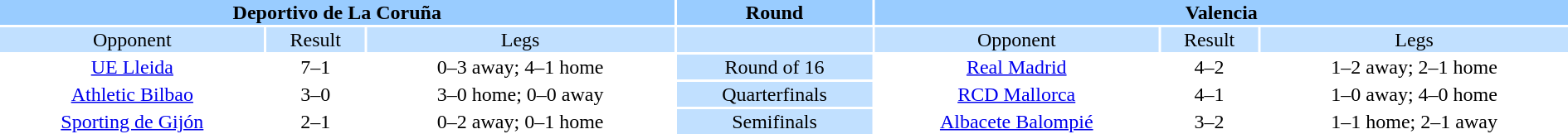<table width="100%" style="text-align:center">
<tr valign=top bgcolor=#99ccff>
<th colspan=3 style="width:1*">Deportivo de La Coruña</th>
<th>Round</th>
<th colspan=3 style="width:1*">Valencia</th>
</tr>
<tr valign=top bgcolor=#c1e0ff>
<td>Opponent</td>
<td>Result</td>
<td>Legs</td>
<td bgcolor=#c1e0ff></td>
<td>Opponent</td>
<td>Result</td>
<td>Legs</td>
</tr>
<tr>
<td><a href='#'>UE Lleida</a></td>
<td>7–1</td>
<td>0–3 away; 4–1 home</td>
<td bgcolor="#c1e0ff">Round of 16</td>
<td><a href='#'>Real Madrid</a></td>
<td>4–2</td>
<td>1–2 away; 2–1 home</td>
</tr>
<tr>
<td><a href='#'>Athletic Bilbao</a></td>
<td>3–0</td>
<td>3–0 home; 0–0 away</td>
<td bgcolor="#c1e0ff">Quarterfinals</td>
<td><a href='#'>RCD Mallorca</a></td>
<td>4–1</td>
<td>1–0 away; 4–0 home</td>
</tr>
<tr>
<td><a href='#'>Sporting de Gijón</a></td>
<td>2–1</td>
<td>0–2 away; 0–1 home</td>
<td bgcolor="#c1e0ff">Semifinals</td>
<td><a href='#'>Albacete Balompié</a></td>
<td>3–2</td>
<td>1–1 home; 2–1 away</td>
</tr>
</table>
